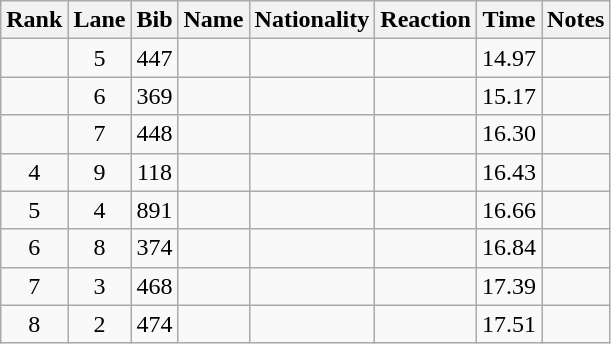<table class="wikitable sortable" style="text-align:center">
<tr>
<th>Rank</th>
<th>Lane</th>
<th>Bib</th>
<th>Name</th>
<th>Nationality</th>
<th>Reaction</th>
<th>Time</th>
<th>Notes</th>
</tr>
<tr>
<td></td>
<td>5</td>
<td>447</td>
<td align=left></td>
<td align=left></td>
<td></td>
<td>14.97</td>
<td></td>
</tr>
<tr>
<td></td>
<td>6</td>
<td>369</td>
<td align=left></td>
<td align=left></td>
<td></td>
<td>15.17</td>
<td></td>
</tr>
<tr>
<td></td>
<td>7</td>
<td>448</td>
<td align=left></td>
<td align=left></td>
<td></td>
<td>16.30</td>
<td></td>
</tr>
<tr>
<td>4</td>
<td>9</td>
<td>118</td>
<td align=left></td>
<td align=left></td>
<td></td>
<td>16.43</td>
<td></td>
</tr>
<tr>
<td>5</td>
<td>4</td>
<td>891</td>
<td align=left></td>
<td align=left></td>
<td></td>
<td>16.66</td>
<td></td>
</tr>
<tr>
<td>6</td>
<td>8</td>
<td>374</td>
<td align=left></td>
<td align=left></td>
<td></td>
<td>16.84</td>
<td></td>
</tr>
<tr>
<td>7</td>
<td>3</td>
<td>468</td>
<td align=left></td>
<td align=left></td>
<td></td>
<td>17.39</td>
<td></td>
</tr>
<tr>
<td>8</td>
<td>2</td>
<td>474</td>
<td align=left></td>
<td align=left></td>
<td></td>
<td>17.51</td>
<td></td>
</tr>
</table>
